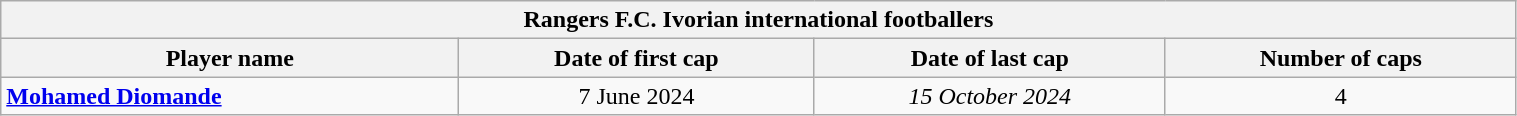<table class="wikitable plainrowheaders" style="width: 80%;">
<tr>
<th colspan=5>Rangers F.C. Ivorian international footballers </th>
</tr>
<tr>
<th scope="col">Player name</th>
<th scope="col">Date of first cap</th>
<th scope="col">Date of last cap</th>
<th scope="col">Number of caps</th>
</tr>
<tr>
<td><strong><a href='#'>Mohamed Diomande</a></strong></td>
<td align="center">7 June 2024</td>
<td align="center"><em>15 October 2024</em></td>
<td align="center">4</td>
</tr>
</table>
